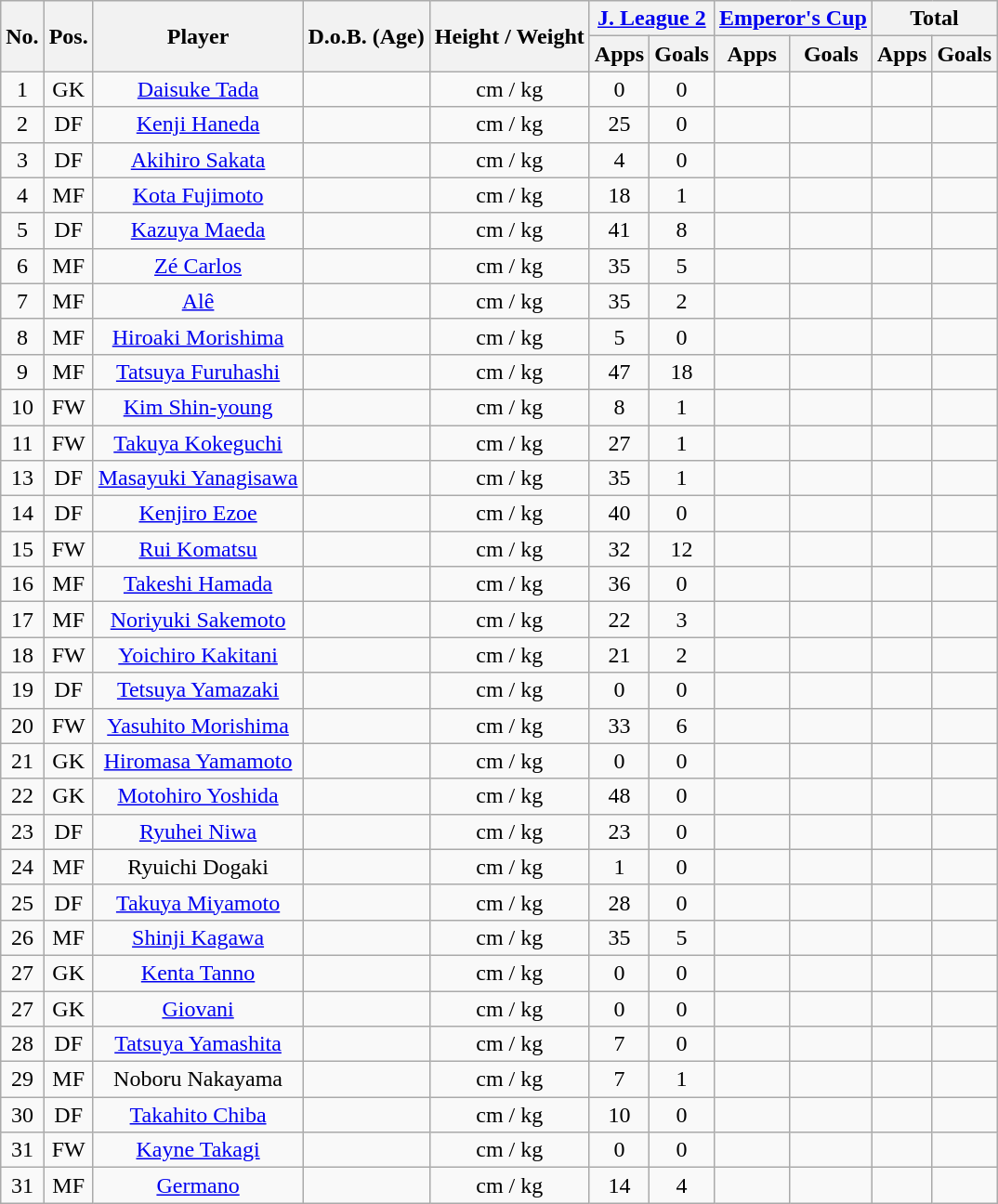<table class="wikitable" style="text-align:center;">
<tr>
<th rowspan="2">No.</th>
<th rowspan="2">Pos.</th>
<th rowspan="2">Player</th>
<th rowspan="2">D.o.B. (Age)</th>
<th rowspan="2">Height / Weight</th>
<th colspan="2"><a href='#'>J. League 2</a></th>
<th colspan="2"><a href='#'>Emperor's Cup</a></th>
<th colspan="2">Total</th>
</tr>
<tr>
<th>Apps</th>
<th>Goals</th>
<th>Apps</th>
<th>Goals</th>
<th>Apps</th>
<th>Goals</th>
</tr>
<tr>
<td>1</td>
<td>GK</td>
<td><a href='#'>Daisuke Tada</a></td>
<td></td>
<td>cm / kg</td>
<td>0</td>
<td>0</td>
<td></td>
<td></td>
<td></td>
<td></td>
</tr>
<tr>
<td>2</td>
<td>DF</td>
<td><a href='#'>Kenji Haneda</a></td>
<td></td>
<td>cm / kg</td>
<td>25</td>
<td>0</td>
<td></td>
<td></td>
<td></td>
<td></td>
</tr>
<tr>
<td>3</td>
<td>DF</td>
<td><a href='#'>Akihiro Sakata</a></td>
<td></td>
<td>cm / kg</td>
<td>4</td>
<td>0</td>
<td></td>
<td></td>
<td></td>
<td></td>
</tr>
<tr>
<td>4</td>
<td>MF</td>
<td><a href='#'>Kota Fujimoto</a></td>
<td></td>
<td>cm / kg</td>
<td>18</td>
<td>1</td>
<td></td>
<td></td>
<td></td>
<td></td>
</tr>
<tr>
<td>5</td>
<td>DF</td>
<td><a href='#'>Kazuya Maeda</a></td>
<td></td>
<td>cm / kg</td>
<td>41</td>
<td>8</td>
<td></td>
<td></td>
<td></td>
<td></td>
</tr>
<tr>
<td>6</td>
<td>MF</td>
<td><a href='#'>Zé Carlos</a></td>
<td></td>
<td>cm / kg</td>
<td>35</td>
<td>5</td>
<td></td>
<td></td>
<td></td>
<td></td>
</tr>
<tr>
<td>7</td>
<td>MF</td>
<td><a href='#'>Alê</a></td>
<td></td>
<td>cm / kg</td>
<td>35</td>
<td>2</td>
<td></td>
<td></td>
<td></td>
<td></td>
</tr>
<tr>
<td>8</td>
<td>MF</td>
<td><a href='#'>Hiroaki Morishima</a></td>
<td></td>
<td>cm / kg</td>
<td>5</td>
<td>0</td>
<td></td>
<td></td>
<td></td>
<td></td>
</tr>
<tr>
<td>9</td>
<td>MF</td>
<td><a href='#'>Tatsuya Furuhashi</a></td>
<td></td>
<td>cm / kg</td>
<td>47</td>
<td>18</td>
<td></td>
<td></td>
<td></td>
<td></td>
</tr>
<tr>
<td>10</td>
<td>FW</td>
<td><a href='#'>Kim Shin-young</a></td>
<td></td>
<td>cm / kg</td>
<td>8</td>
<td>1</td>
<td></td>
<td></td>
<td></td>
<td></td>
</tr>
<tr>
<td>11</td>
<td>FW</td>
<td><a href='#'>Takuya Kokeguchi</a></td>
<td></td>
<td>cm / kg</td>
<td>27</td>
<td>1</td>
<td></td>
<td></td>
<td></td>
<td></td>
</tr>
<tr>
<td>13</td>
<td>DF</td>
<td><a href='#'>Masayuki Yanagisawa</a></td>
<td></td>
<td>cm / kg</td>
<td>35</td>
<td>1</td>
<td></td>
<td></td>
<td></td>
<td></td>
</tr>
<tr>
<td>14</td>
<td>DF</td>
<td><a href='#'>Kenjiro Ezoe</a></td>
<td></td>
<td>cm / kg</td>
<td>40</td>
<td>0</td>
<td></td>
<td></td>
<td></td>
<td></td>
</tr>
<tr>
<td>15</td>
<td>FW</td>
<td><a href='#'>Rui Komatsu</a></td>
<td></td>
<td>cm / kg</td>
<td>32</td>
<td>12</td>
<td></td>
<td></td>
<td></td>
<td></td>
</tr>
<tr>
<td>16</td>
<td>MF</td>
<td><a href='#'>Takeshi Hamada</a></td>
<td></td>
<td>cm / kg</td>
<td>36</td>
<td>0</td>
<td></td>
<td></td>
<td></td>
<td></td>
</tr>
<tr>
<td>17</td>
<td>MF</td>
<td><a href='#'>Noriyuki Sakemoto</a></td>
<td></td>
<td>cm / kg</td>
<td>22</td>
<td>3</td>
<td></td>
<td></td>
<td></td>
<td></td>
</tr>
<tr>
<td>18</td>
<td>FW</td>
<td><a href='#'>Yoichiro Kakitani</a></td>
<td></td>
<td>cm / kg</td>
<td>21</td>
<td>2</td>
<td></td>
<td></td>
<td></td>
<td></td>
</tr>
<tr>
<td>19</td>
<td>DF</td>
<td><a href='#'>Tetsuya Yamazaki</a></td>
<td></td>
<td>cm / kg</td>
<td>0</td>
<td>0</td>
<td></td>
<td></td>
<td></td>
<td></td>
</tr>
<tr>
<td>20</td>
<td>FW</td>
<td><a href='#'>Yasuhito Morishima</a></td>
<td></td>
<td>cm / kg</td>
<td>33</td>
<td>6</td>
<td></td>
<td></td>
<td></td>
<td></td>
</tr>
<tr>
<td>21</td>
<td>GK</td>
<td><a href='#'>Hiromasa Yamamoto</a></td>
<td></td>
<td>cm / kg</td>
<td>0</td>
<td>0</td>
<td></td>
<td></td>
<td></td>
<td></td>
</tr>
<tr>
<td>22</td>
<td>GK</td>
<td><a href='#'>Motohiro Yoshida</a></td>
<td></td>
<td>cm / kg</td>
<td>48</td>
<td>0</td>
<td></td>
<td></td>
<td></td>
<td></td>
</tr>
<tr>
<td>23</td>
<td>DF</td>
<td><a href='#'>Ryuhei Niwa</a></td>
<td></td>
<td>cm / kg</td>
<td>23</td>
<td>0</td>
<td></td>
<td></td>
<td></td>
<td></td>
</tr>
<tr>
<td>24</td>
<td>MF</td>
<td>Ryuichi Dogaki</td>
<td></td>
<td>cm / kg</td>
<td>1</td>
<td>0</td>
<td></td>
<td></td>
<td></td>
<td></td>
</tr>
<tr>
<td>25</td>
<td>DF</td>
<td><a href='#'>Takuya Miyamoto</a></td>
<td></td>
<td>cm / kg</td>
<td>28</td>
<td>0</td>
<td></td>
<td></td>
<td></td>
<td></td>
</tr>
<tr>
<td>26</td>
<td>MF</td>
<td><a href='#'>Shinji Kagawa</a></td>
<td></td>
<td>cm / kg</td>
<td>35</td>
<td>5</td>
<td></td>
<td></td>
<td></td>
<td></td>
</tr>
<tr>
<td>27</td>
<td>GK</td>
<td><a href='#'>Kenta Tanno</a></td>
<td></td>
<td>cm / kg</td>
<td>0</td>
<td>0</td>
<td></td>
<td></td>
<td></td>
<td></td>
</tr>
<tr>
<td>27</td>
<td>GK</td>
<td><a href='#'>Giovani</a></td>
<td></td>
<td>cm / kg</td>
<td>0</td>
<td>0</td>
<td></td>
<td></td>
<td></td>
<td></td>
</tr>
<tr>
<td>28</td>
<td>DF</td>
<td><a href='#'>Tatsuya Yamashita</a></td>
<td></td>
<td>cm / kg</td>
<td>7</td>
<td>0</td>
<td></td>
<td></td>
<td></td>
<td></td>
</tr>
<tr>
<td>29</td>
<td>MF</td>
<td>Noboru Nakayama</td>
<td></td>
<td>cm / kg</td>
<td>7</td>
<td>1</td>
<td></td>
<td></td>
<td></td>
<td></td>
</tr>
<tr>
<td>30</td>
<td>DF</td>
<td><a href='#'>Takahito Chiba</a></td>
<td></td>
<td>cm / kg</td>
<td>10</td>
<td>0</td>
<td></td>
<td></td>
<td></td>
<td></td>
</tr>
<tr>
<td>31</td>
<td>FW</td>
<td><a href='#'>Kayne Takagi</a></td>
<td></td>
<td>cm / kg</td>
<td>0</td>
<td>0</td>
<td></td>
<td></td>
<td></td>
<td></td>
</tr>
<tr>
<td>31</td>
<td>MF</td>
<td><a href='#'>Germano</a></td>
<td></td>
<td>cm / kg</td>
<td>14</td>
<td>4</td>
<td></td>
<td></td>
<td></td>
<td></td>
</tr>
</table>
